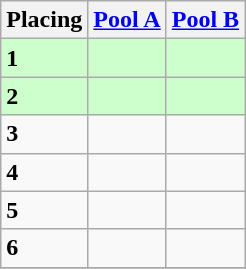<table class=wikitable style="border:1px solid #AAAAAA;">
<tr>
<th>Placing</th>
<th><a href='#'>Pool A</a></th>
<th><a href='#'>Pool B</a></th>
</tr>
<tr style="background: #ccffcc;">
<td><strong>1</strong></td>
<td></td>
<td></td>
</tr>
<tr style="background: #ccffcc;">
<td><strong>2</strong></td>
<td></td>
<td></td>
</tr>
<tr>
<td><strong>3</strong></td>
<td></td>
<td></td>
</tr>
<tr>
<td><strong>4</strong></td>
<td></td>
<td></td>
</tr>
<tr>
<td><strong>5</strong></td>
<td></td>
<td></td>
</tr>
<tr>
<td><strong>6</strong></td>
<td> </td>
<td></td>
</tr>
<tr>
</tr>
</table>
